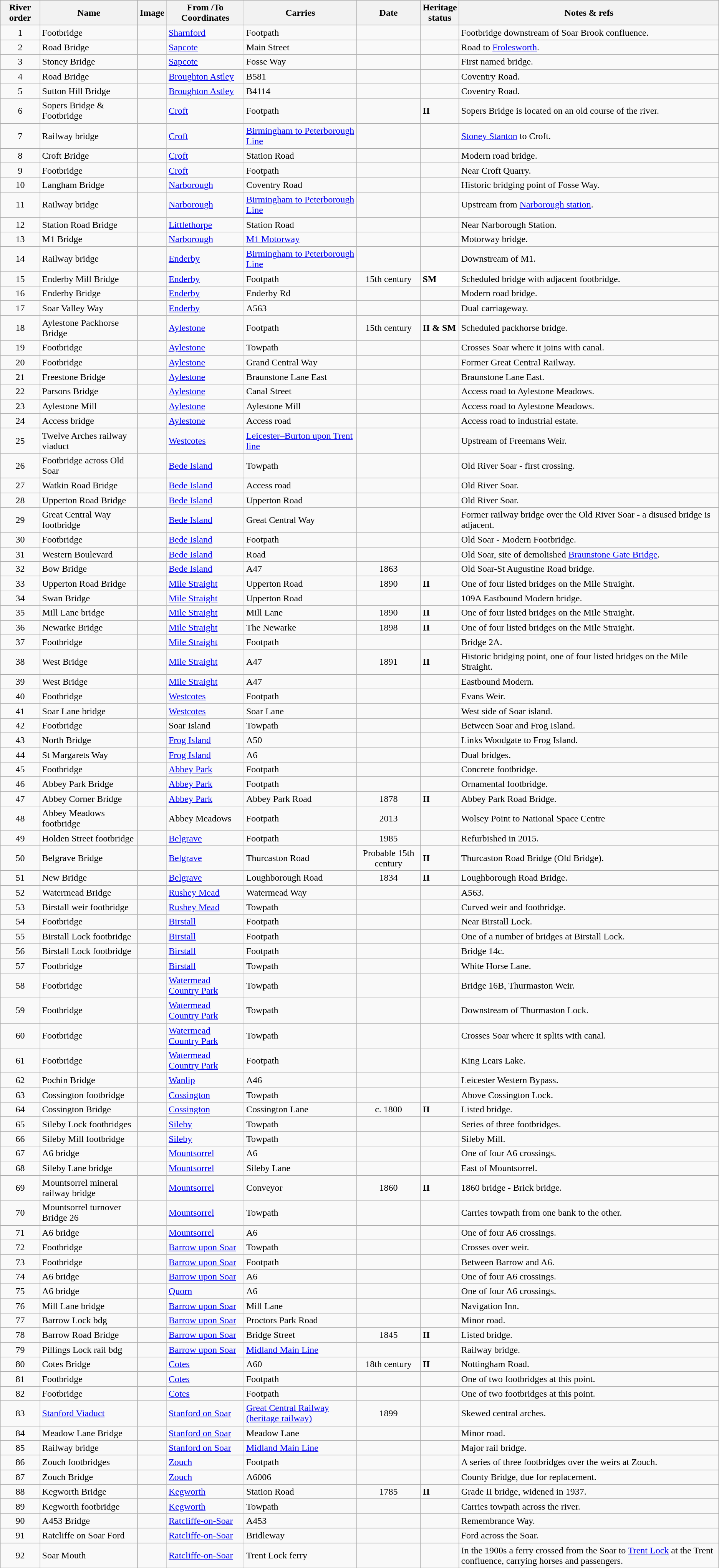<table class="wikitable sortable">
<tr>
<th data-sort-type="number">River order</th>
<th>Name</th>
<th class="unsortable" align="center">Image</th>
<th>From /To<br>Coordinates</th>
<th>Carries</th>
<th>Date</th>
<th>Heritage<br>status</th>
<th>Notes & refs</th>
</tr>
<tr>
<td align="center">1</td>
<td>Footbridge</td>
<td></td>
<td><a href='#'>Sharnford</a><br></td>
<td>Footpath</td>
<td align="center"></td>
<td></td>
<td>Footbridge downstream of Soar Brook confluence.</td>
</tr>
<tr>
<td align="center">2</td>
<td>Road Bridge</td>
<td></td>
<td><a href='#'>Sapcote</a><br></td>
<td>Main Street</td>
<td align="center"></td>
<td></td>
<td>Road to <a href='#'>Frolesworth</a>.</td>
</tr>
<tr>
<td align="center">3</td>
<td>Stoney Bridge</td>
<td></td>
<td><a href='#'>Sapcote</a><br></td>
<td>Fosse Way</td>
<td align="center"></td>
<td></td>
<td>First named bridge.</td>
</tr>
<tr>
<td align="center">4</td>
<td>Road Bridge</td>
<td></td>
<td><a href='#'>Broughton Astley</a><br></td>
<td>B581</td>
<td align="center"></td>
<td></td>
<td>Coventry Road.</td>
</tr>
<tr>
<td align="center">5</td>
<td>Sutton Hill Bridge</td>
<td></td>
<td><a href='#'>Broughton Astley</a><br></td>
<td>B4114</td>
<td align="center"></td>
<td></td>
<td>Coventry Road.</td>
</tr>
<tr>
<td align="center">6</td>
<td>Sopers Bridge & Footbridge</td>
<td></td>
<td><a href='#'>Croft</a><br></td>
<td>Footpath</td>
<td align="center"></td>
<td><strong>II</strong></td>
<td>Sopers Bridge is located on an old course of the river.</td>
</tr>
<tr>
<td align="center">7</td>
<td>Railway bridge</td>
<td></td>
<td><a href='#'>Croft</a><br></td>
<td><a href='#'>Birmingham to Peterborough Line</a></td>
<td align="center"></td>
<td></td>
<td><a href='#'>Stoney Stanton</a> to Croft.</td>
</tr>
<tr>
<td align="center">8</td>
<td>Croft Bridge</td>
<td></td>
<td><a href='#'>Croft</a><br></td>
<td>Station Road</td>
<td align="center"></td>
<td></td>
<td>Modern road bridge.</td>
</tr>
<tr>
<td align="center">9</td>
<td>Footbridge</td>
<td></td>
<td><a href='#'>Croft</a><br></td>
<td>Footpath</td>
<td align="center"></td>
<td></td>
<td>Near Croft Quarry.</td>
</tr>
<tr>
<td align="center">10</td>
<td>Langham Bridge</td>
<td></td>
<td><a href='#'>Narborough</a><br></td>
<td>Coventry Road</td>
<td align="center"></td>
<td></td>
<td>Historic bridging point of Fosse Way.</td>
</tr>
<tr>
<td align="center">11</td>
<td>Railway bridge</td>
<td></td>
<td><a href='#'>Narborough</a><br></td>
<td><a href='#'>Birmingham to Peterborough Line</a></td>
<td align="center"></td>
<td></td>
<td>Upstream from <a href='#'>Narborough station</a>.</td>
</tr>
<tr>
<td align="center">12</td>
<td>Station Road Bridge</td>
<td></td>
<td><a href='#'>Littlethorpe</a><br></td>
<td>Station Road</td>
<td align="center"></td>
<td></td>
<td>Near Narborough Station.</td>
</tr>
<tr>
<td align="center">13</td>
<td>M1 Bridge</td>
<td></td>
<td><a href='#'>Narborough</a><br></td>
<td><a href='#'>M1 Motorway</a></td>
<td align="center"></td>
<td></td>
<td>Motorway bridge.</td>
</tr>
<tr>
<td align="center">14</td>
<td>Railway bridge</td>
<td></td>
<td><a href='#'>Enderby</a><br></td>
<td><a href='#'>Birmingham to Peterborough Line</a></td>
<td align="center"></td>
<td></td>
<td>Downstream of M1.</td>
</tr>
<tr>
<td align="center">15</td>
<td>Enderby Mill Bridge</td>
<td></td>
<td><a href='#'>Enderby</a><br></td>
<td>Footpath</td>
<td align="center">15th century</td>
<td bgcolor= white style="color: black"><strong>SM</strong></td>
<td>Scheduled bridge with adjacent footbridge.</td>
</tr>
<tr>
<td align="center">16</td>
<td>Enderby Bridge</td>
<td></td>
<td><a href='#'>Enderby</a><br></td>
<td>Enderby Rd</td>
<td align="center"></td>
<td></td>
<td>Modern road bridge.</td>
</tr>
<tr>
<td align="center">17</td>
<td>Soar Valley Way</td>
<td></td>
<td><a href='#'>Enderby</a><br></td>
<td>A563</td>
<td align="center"></td>
<td></td>
<td>Dual carriageway.</td>
</tr>
<tr>
<td align="center">18</td>
<td>Aylestone Packhorse Bridge</td>
<td></td>
<td><a href='#'>Aylestone</a><br></td>
<td>Footpath</td>
<td align="center">15th century</td>
<td><strong>II & SM</strong></td>
<td>Scheduled packhorse bridge.</td>
</tr>
<tr>
<td align="center">19</td>
<td>Footbridge</td>
<td></td>
<td><a href='#'>Aylestone</a><br></td>
<td>Towpath</td>
<td align="center"></td>
<td></td>
<td>Crosses Soar where it joins with canal.</td>
</tr>
<tr>
<td align="center">20</td>
<td>Footbridge</td>
<td></td>
<td><a href='#'>Aylestone</a><br></td>
<td>Grand Central Way</td>
<td align="center"></td>
<td></td>
<td>Former Great Central Railway.</td>
</tr>
<tr>
<td align="center">21</td>
<td>Freestone Bridge</td>
<td></td>
<td><a href='#'>Aylestone</a><br></td>
<td>Braunstone Lane East</td>
<td align="center"></td>
<td></td>
<td>Braunstone Lane East.</td>
</tr>
<tr>
<td align="center">22</td>
<td>Parsons Bridge</td>
<td></td>
<td><a href='#'>Aylestone</a><br></td>
<td>Canal Street</td>
<td align="center"></td>
<td></td>
<td>Access road to Aylestone Meadows.</td>
</tr>
<tr>
<td align="center">23</td>
<td>Aylestone Mill</td>
<td></td>
<td><a href='#'>Aylestone</a><br></td>
<td>Aylestone Mill</td>
<td align="center"></td>
<td></td>
<td>Access road to Aylestone Meadows.</td>
</tr>
<tr>
<td align="center">24</td>
<td>Access bridge</td>
<td></td>
<td><a href='#'>Aylestone</a><br></td>
<td>Access road</td>
<td align="center"></td>
<td></td>
<td>Access road to industrial estate.</td>
</tr>
<tr>
<td align="center">25</td>
<td>Twelve Arches railway viaduct</td>
<td></td>
<td><a href='#'>Westcotes</a><br></td>
<td><a href='#'>Leicester–Burton upon Trent line</a></td>
<td align="center"></td>
<td></td>
<td>Upstream of Freemans Weir.</td>
</tr>
<tr>
<td align="center">26</td>
<td>Footbridge across Old Soar</td>
<td></td>
<td><a href='#'>Bede Island</a><br></td>
<td>Towpath</td>
<td align="center"></td>
<td></td>
<td>Old River Soar - first crossing.</td>
</tr>
<tr>
<td align="center">27</td>
<td>Watkin Road Bridge</td>
<td></td>
<td><a href='#'>Bede Island</a><br></td>
<td>Access road</td>
<td align="center"></td>
<td></td>
<td>Old River Soar.</td>
</tr>
<tr>
<td align="center">28</td>
<td>Upperton Road Bridge</td>
<td></td>
<td><a href='#'>Bede Island</a><br></td>
<td>Upperton Road</td>
<td align="center"></td>
<td></td>
<td>Old River Soar.</td>
</tr>
<tr>
<td align="center">29</td>
<td>Great Central Way footbridge</td>
<td></td>
<td><a href='#'>Bede Island</a><br></td>
<td>Great Central Way</td>
<td align="center"></td>
<td></td>
<td>Former railway bridge over the Old River Soar - a disused bridge is adjacent.</td>
</tr>
<tr>
<td align="center">30</td>
<td>Footbridge</td>
<td></td>
<td><a href='#'>Bede Island</a><br></td>
<td>Footpath</td>
<td align="center"></td>
<td></td>
<td>Old Soar - Modern Footbridge.</td>
</tr>
<tr>
<td align="center">31</td>
<td>Western Boulevard</td>
<td></td>
<td><a href='#'>Bede Island</a><br></td>
<td>Road</td>
<td align="center"></td>
<td></td>
<td>Old Soar, site of demolished <a href='#'>Braunstone Gate Bridge</a>.</td>
</tr>
<tr>
<td align="center">32</td>
<td>Bow Bridge</td>
<td></td>
<td><a href='#'>Bede Island</a><br></td>
<td>A47</td>
<td align="center">1863</td>
<td></td>
<td>Old Soar-St Augustine Road bridge.</td>
</tr>
<tr>
<td align="center">33</td>
<td>Upperton Road Bridge</td>
<td></td>
<td><a href='#'>Mile Straight</a><br></td>
<td>Upperton Road</td>
<td align="center">1890</td>
<td><strong>II</strong></td>
<td>One of four listed bridges on the Mile Straight.</td>
</tr>
<tr>
<td align="center">34</td>
<td>Swan Bridge</td>
<td></td>
<td><a href='#'>Mile Straight</a><br></td>
<td>Upperton Road</td>
<td align="center"></td>
<td></td>
<td>109A Eastbound Modern bridge.</td>
</tr>
<tr>
<td align="center">35</td>
<td>Mill Lane bridge</td>
<td></td>
<td><a href='#'>Mile Straight</a><br></td>
<td>Mill Lane</td>
<td align="center">1890</td>
<td><strong>II</strong></td>
<td>One of four listed bridges on the Mile Straight.</td>
</tr>
<tr>
<td align="center">36</td>
<td>Newarke Bridge</td>
<td></td>
<td><a href='#'>Mile Straight</a><br></td>
<td>The Newarke</td>
<td align="center">1898</td>
<td><strong>II</strong></td>
<td>One of four listed bridges on the Mile Straight.</td>
</tr>
<tr>
<td align="center">37</td>
<td>Footbridge</td>
<td></td>
<td><a href='#'>Mile Straight</a><br></td>
<td>Footpath</td>
<td align="center"></td>
<td></td>
<td>Bridge 2A.</td>
</tr>
<tr>
<td align="center">38</td>
<td>West Bridge</td>
<td></td>
<td><a href='#'>Mile Straight</a><br></td>
<td>A47</td>
<td align="center">1891</td>
<td><strong>II</strong></td>
<td>Historic bridging point, one of four listed bridges on the Mile Straight.</td>
</tr>
<tr>
<td align="center">39</td>
<td>West Bridge</td>
<td></td>
<td><a href='#'>Mile Straight</a><br></td>
<td>A47</td>
<td align="center"></td>
<td></td>
<td>Eastbound Modern.</td>
</tr>
<tr>
<td align="center">40</td>
<td>Footbridge</td>
<td></td>
<td><a href='#'>Westcotes</a><br></td>
<td>Footpath</td>
<td align="center"></td>
<td></td>
<td>Evans Weir.</td>
</tr>
<tr>
<td align="center">41</td>
<td>Soar Lane bridge</td>
<td></td>
<td><a href='#'>Westcotes</a><br></td>
<td>Soar Lane</td>
<td align="center"></td>
<td></td>
<td>West side of Soar island.</td>
</tr>
<tr>
<td align="center">42</td>
<td>Footbridge</td>
<td></td>
<td>Soar Island<br></td>
<td>Towpath</td>
<td align="center"></td>
<td></td>
<td>Between Soar and Frog Island.</td>
</tr>
<tr>
<td align="center">43</td>
<td>North Bridge</td>
<td></td>
<td><a href='#'>Frog Island</a><br></td>
<td>A50</td>
<td align="center"></td>
<td></td>
<td>Links Woodgate to Frog Island.</td>
</tr>
<tr>
<td align="center">44</td>
<td>St Margarets Way</td>
<td></td>
<td><a href='#'>Frog Island</a><br></td>
<td>A6</td>
<td align="center"></td>
<td></td>
<td>Dual bridges.</td>
</tr>
<tr>
<td align="center">45</td>
<td>Footbridge</td>
<td></td>
<td><a href='#'>Abbey Park</a><br></td>
<td>Footpath</td>
<td align="center"></td>
<td></td>
<td>Concrete footbridge.</td>
</tr>
<tr>
<td align="center">46</td>
<td>Abbey Park Bridge</td>
<td></td>
<td><a href='#'>Abbey Park</a><br></td>
<td>Footpath</td>
<td align="center"></td>
<td></td>
<td>Ornamental footbridge.</td>
</tr>
<tr>
<td align="center">47</td>
<td>Abbey Corner Bridge</td>
<td></td>
<td><a href='#'>Abbey Park</a><br></td>
<td>Abbey Park Road</td>
<td align="center">1878</td>
<td><strong>II</strong></td>
<td>Abbey Park Road Bridge.</td>
</tr>
<tr>
<td align="center">48</td>
<td>Abbey Meadows footbridge</td>
<td></td>
<td>Abbey Meadows<br></td>
<td>Footpath</td>
<td align="center">2013</td>
<td></td>
<td>Wolsey Point to National Space Centre</td>
</tr>
<tr>
<td align="center">49</td>
<td>Holden Street footbridge</td>
<td></td>
<td><a href='#'>Belgrave</a><br></td>
<td>Footpath</td>
<td align="center">1985</td>
<td></td>
<td>Refurbished in 2015.</td>
</tr>
<tr>
<td align="center">50</td>
<td>Belgrave Bridge</td>
<td></td>
<td><a href='#'>Belgrave</a><br></td>
<td>Thurcaston Road</td>
<td align="center">Probable 15th century</td>
<td><strong>II</strong></td>
<td>Thurcaston Road Bridge (Old Bridge).</td>
</tr>
<tr>
<td align="center">51</td>
<td>New Bridge</td>
<td></td>
<td><a href='#'>Belgrave</a><br></td>
<td>Loughborough Road</td>
<td align="center">1834</td>
<td><strong>II</strong></td>
<td>Loughborough Road Bridge.</td>
</tr>
<tr>
<td align="center">52</td>
<td>Watermead Bridge</td>
<td></td>
<td><a href='#'>Rushey Mead</a><br></td>
<td>Watermead Way</td>
<td align="center"></td>
<td></td>
<td>A563.</td>
</tr>
<tr>
<td align="center">53</td>
<td>Birstall weir footbridge</td>
<td></td>
<td><a href='#'>Rushey Mead</a><br></td>
<td>Towpath</td>
<td align="center"></td>
<td></td>
<td>Curved weir and footbridge.</td>
</tr>
<tr>
<td align="center">54</td>
<td>Footbridge</td>
<td></td>
<td><a href='#'>Birstall</a><br></td>
<td>Footpath</td>
<td align="center"></td>
<td></td>
<td>Near Birstall Lock.</td>
</tr>
<tr>
<td align="center">55</td>
<td>Birstall Lock footbridge</td>
<td></td>
<td><a href='#'>Birstall</a><br></td>
<td>Footpath</td>
<td align="center"></td>
<td></td>
<td>One of a number of bridges at Birstall Lock.</td>
</tr>
<tr>
<td align="center">56</td>
<td>Birstall Lock footbridge</td>
<td></td>
<td><a href='#'>Birstall</a><br></td>
<td>Footpath</td>
<td align="center"></td>
<td></td>
<td>Bridge 14c.</td>
</tr>
<tr>
<td align="center">57</td>
<td>Footbridge</td>
<td></td>
<td><a href='#'>Birstall</a><br></td>
<td>Towpath</td>
<td align="center"></td>
<td></td>
<td>White Horse Lane.</td>
</tr>
<tr>
<td align="center">58</td>
<td>Footbridge</td>
<td></td>
<td><a href='#'>Watermead Country Park</a><br></td>
<td>Towpath</td>
<td align="center"></td>
<td></td>
<td>Bridge 16B, Thurmaston Weir.</td>
</tr>
<tr>
<td align="center">59</td>
<td>Footbridge</td>
<td></td>
<td><a href='#'>Watermead Country Park</a><br></td>
<td>Towpath</td>
<td align="center"></td>
<td></td>
<td>Downstream of Thurmaston Lock.</td>
</tr>
<tr>
<td align="center">60</td>
<td>Footbridge</td>
<td></td>
<td><a href='#'>Watermead Country Park</a><br></td>
<td>Towpath</td>
<td align="center"></td>
<td></td>
<td>Crosses Soar where it splits with canal.</td>
</tr>
<tr>
<td align="center">61</td>
<td>Footbridge</td>
<td></td>
<td><a href='#'>Watermead Country Park</a><br></td>
<td>Footpath</td>
<td align="center"></td>
<td></td>
<td>King Lears Lake.</td>
</tr>
<tr>
<td align="center">62</td>
<td>Pochin Bridge</td>
<td></td>
<td><a href='#'>Wanlip</a><br></td>
<td>A46</td>
<td align="center"></td>
<td></td>
<td>Leicester Western Bypass.</td>
</tr>
<tr>
<td align="center">63</td>
<td>Cossington footbridge</td>
<td></td>
<td><a href='#'>Cossington</a><br></td>
<td>Towpath</td>
<td align="center"></td>
<td></td>
<td>Above Cossington Lock.</td>
</tr>
<tr>
<td align="center">64</td>
<td>Cossington Bridge</td>
<td></td>
<td><a href='#'>Cossington</a><br></td>
<td>Cossington Lane</td>
<td align="center">c. 1800</td>
<td><strong>II</strong></td>
<td>Listed bridge.</td>
</tr>
<tr>
<td align="center">65</td>
<td>Sileby Lock footbridges</td>
<td></td>
<td><a href='#'>Sileby</a><br></td>
<td>Towpath</td>
<td align="center"></td>
<td></td>
<td>Series of three footbridges.</td>
</tr>
<tr>
<td align="center">66</td>
<td>Sileby Mill footbridge</td>
<td></td>
<td><a href='#'>Sileby</a><br></td>
<td>Towpath</td>
<td align="center"></td>
<td></td>
<td>Sileby Mill.</td>
</tr>
<tr>
<td align="center">67</td>
<td>A6 bridge</td>
<td></td>
<td><a href='#'>Mountsorrel</a><br></td>
<td>A6</td>
<td align="center"></td>
<td></td>
<td>One of four A6 crossings.</td>
</tr>
<tr>
<td align="center">68</td>
<td>Sileby Lane bridge</td>
<td></td>
<td><a href='#'>Mountsorrel</a><br></td>
<td>Sileby Lane</td>
<td align="center"></td>
<td></td>
<td>East of Mountsorrel.</td>
</tr>
<tr>
<td align="center">69</td>
<td>Mountsorrel mineral railway bridge</td>
<td></td>
<td><a href='#'>Mountsorrel</a><br></td>
<td>Conveyor</td>
<td align="center">1860</td>
<td><strong>II</strong></td>
<td>1860 bridge - Brick bridge.</td>
</tr>
<tr>
<td align="center">70</td>
<td>Mountsorrel turnover Bridge 26</td>
<td></td>
<td><a href='#'>Mountsorrel</a><br></td>
<td>Towpath</td>
<td align="center"></td>
<td></td>
<td>Carries towpath from one bank to the other.</td>
</tr>
<tr>
<td align="center">71</td>
<td>A6 bridge</td>
<td></td>
<td><a href='#'>Mountsorrel</a><br></td>
<td>A6</td>
<td align="center"></td>
<td></td>
<td>One of four A6 crossings.</td>
</tr>
<tr>
<td align="center">72</td>
<td>Footbridge</td>
<td></td>
<td><a href='#'>Barrow upon Soar</a><br></td>
<td>Towpath</td>
<td align="center"></td>
<td></td>
<td>Crosses over weir.</td>
</tr>
<tr>
<td align="center">73</td>
<td>Footbridge</td>
<td></td>
<td><a href='#'>Barrow upon Soar</a><br></td>
<td>Footpath</td>
<td align="center"></td>
<td></td>
<td>Between Barrow and A6.</td>
</tr>
<tr>
<td align="center">74</td>
<td>A6 bridge</td>
<td></td>
<td><a href='#'>Barrow upon Soar</a><br></td>
<td>A6</td>
<td align="center"></td>
<td></td>
<td>One of four A6 crossings.</td>
</tr>
<tr>
<td align="center">75</td>
<td>A6 bridge</td>
<td></td>
<td><a href='#'>Quorn</a><br></td>
<td>A6</td>
<td align="center"></td>
<td></td>
<td>One of four A6 crossings.</td>
</tr>
<tr>
<td align="center">76</td>
<td>Mill Lane bridge</td>
<td></td>
<td><a href='#'>Barrow upon Soar</a><br></td>
<td>Mill Lane</td>
<td align="center"></td>
<td></td>
<td>Navigation Inn.</td>
</tr>
<tr>
<td align="center">77</td>
<td>Barrow Lock bdg</td>
<td></td>
<td><a href='#'>Barrow upon Soar</a><br></td>
<td>Proctors Park Road</td>
<td align="center"></td>
<td></td>
<td>Minor road.</td>
</tr>
<tr>
<td align="center">78</td>
<td>Barrow Road Bridge</td>
<td></td>
<td><a href='#'>Barrow upon Soar</a><br></td>
<td>Bridge Street</td>
<td align="center">1845</td>
<td><strong>II</strong></td>
<td>Listed bridge.</td>
</tr>
<tr>
<td align="center">79</td>
<td>Pillings Lock rail bdg</td>
<td></td>
<td><a href='#'>Barrow upon Soar</a><br></td>
<td><a href='#'>Midland Main Line</a></td>
<td align="center"></td>
<td></td>
<td>Railway bridge.</td>
</tr>
<tr>
<td align="center">80</td>
<td>Cotes Bridge</td>
<td></td>
<td><a href='#'>Cotes</a><br></td>
<td>A60</td>
<td align="center">18th century</td>
<td><strong>II</strong></td>
<td>Nottingham Road.</td>
</tr>
<tr>
<td align="center">81</td>
<td>Footbridge</td>
<td></td>
<td><a href='#'>Cotes</a><br></td>
<td>Footpath</td>
<td align="center"></td>
<td></td>
<td>One of two footbridges at this point.</td>
</tr>
<tr>
<td align="center">82</td>
<td>Footbridge</td>
<td></td>
<td><a href='#'>Cotes</a><br></td>
<td>Footpath</td>
<td align="center"></td>
<td></td>
<td>One of two footbridges at this point.</td>
</tr>
<tr>
<td align="center">83</td>
<td><a href='#'>Stanford Viaduct</a></td>
<td></td>
<td><a href='#'>Stanford on Soar</a><br></td>
<td><a href='#'>Great Central Railway (heritage railway)</a></td>
<td align="center">1899</td>
<td></td>
<td>Skewed central arches.</td>
</tr>
<tr>
<td align="center">84</td>
<td>Meadow Lane Bridge</td>
<td></td>
<td><a href='#'>Stanford on Soar</a><br></td>
<td>Meadow Lane</td>
<td align="center"></td>
<td></td>
<td>Minor road.</td>
</tr>
<tr>
<td align="center">85</td>
<td>Railway bridge</td>
<td></td>
<td><a href='#'>Stanford on Soar</a><br></td>
<td><a href='#'>Midland Main Line</a></td>
<td align="center"></td>
<td></td>
<td>Major rail bridge.</td>
</tr>
<tr>
<td align="center">86</td>
<td>Zouch footbridges</td>
<td></td>
<td><a href='#'>Zouch</a><br></td>
<td>Footpath</td>
<td align="center"></td>
<td></td>
<td>A series of three footbridges over the weirs at Zouch.</td>
</tr>
<tr>
<td align="center">87</td>
<td>Zouch Bridge</td>
<td></td>
<td><a href='#'>Zouch</a><br></td>
<td>A6006</td>
<td align="center"></td>
<td></td>
<td>County Bridge, due for replacement.</td>
</tr>
<tr>
<td align="center">88</td>
<td>Kegworth Bridge</td>
<td></td>
<td><a href='#'>Kegworth</a><br></td>
<td>Station Road</td>
<td align="center">1785</td>
<td><strong>II</strong></td>
<td>Grade II bridge, widened in 1937.</td>
</tr>
<tr>
<td align="center">89</td>
<td>Kegworth footbridge</td>
<td></td>
<td><a href='#'>Kegworth</a><br></td>
<td>Towpath</td>
<td align="center"></td>
<td></td>
<td>Carries towpath across the river.</td>
</tr>
<tr>
<td align="center">90</td>
<td>A453 Bridge</td>
<td></td>
<td><a href='#'>Ratcliffe-on-Soar</a><br></td>
<td>A453</td>
<td align="center"></td>
<td></td>
<td>Remembrance Way.</td>
</tr>
<tr>
<td align="center">91</td>
<td>Ratcliffe on Soar Ford</td>
<td></td>
<td><a href='#'>Ratcliffe-on-Soar</a><br></td>
<td>Bridleway</td>
<td align="center"></td>
<td></td>
<td>Ford across the Soar.</td>
</tr>
<tr>
<td align="center">92</td>
<td>Soar Mouth</td>
<td></td>
<td><a href='#'>Ratcliffe-on-Soar</a><br></td>
<td>Trent Lock ferry</td>
<td align="center"></td>
<td></td>
<td>In the 1900s a ferry crossed from the Soar to <a href='#'>Trent Lock</a> at the Trent confluence, carrying horses and passengers.</td>
</tr>
</table>
